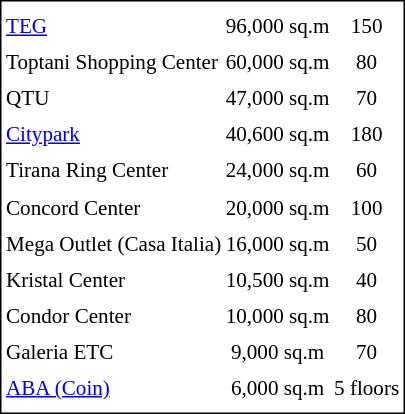<table cellpadding="0" cellspacing="3" style="border:1px solid #000000; font-size:88%; line-height: 1.5em;">
<tr>
<td><strong></strong></td>
<td><strong></strong></td>
<td><strong></strong></td>
</tr>
<tr>
<td><a href='#'>TEG</a></td>
<td align="center">96,000 sq.m</td>
<td align="center">150</td>
</tr>
<tr>
<td>Toptani Shopping Center</td>
<td align="center">60,000 sq.m</td>
<td align="center">80</td>
</tr>
<tr>
<td>QTU</td>
<td align="center">47,000 sq.m</td>
<td align="center">70</td>
</tr>
<tr>
<td><a href='#'>Citypark</a></td>
<td align="center">40,600 sq.m</td>
<td align="center">180</td>
</tr>
<tr>
<td>Tirana Ring Center</td>
<td align="center">24,000 sq.m</td>
<td align="center">60</td>
</tr>
<tr>
<td>Concord Center</td>
<td align="center">20,000 sq.m</td>
<td align="center">100</td>
</tr>
<tr>
<td>Mega Outlet (Casa Italia)</td>
<td align="center">16,000 sq.m</td>
<td align="center">50</td>
</tr>
<tr>
<td>Kristal Center</td>
<td align="center">10,500 sq.m</td>
<td align="center">40</td>
</tr>
<tr>
<td>Condor Center</td>
<td align="center">10,000 sq.m</td>
<td align="center">80</td>
</tr>
<tr>
<td>Galeria ETC</td>
<td align="center">9,000 sq.m</td>
<td align="center">70</td>
</tr>
<tr>
<td><a href='#'>ABA (Coin)</a></td>
<td align="center">6,000 sq.m</td>
<td align="center">5 floors</td>
</tr>
<tr>
</tr>
</table>
